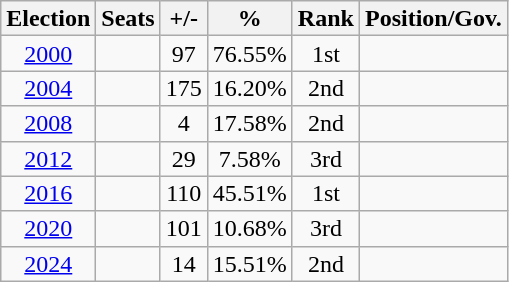<table class="wikitable" style="text-align:center; font-size:100%; line-height:16px;">
<tr>
<th>Election</th>
<th>Seats</th>
<th>+/-</th>
<th>%</th>
<th>Rank</th>
<th>Position/Gov.</th>
</tr>
<tr>
<td><a href='#'>2000</a></td>
<td></td>
<td> 97</td>
<td>76.55%</td>
<td> 1st</td>
<td></td>
</tr>
<tr>
<td><a href='#'>2004</a></td>
<td></td>
<td> 175</td>
<td>16.20%</td>
<td> 2nd</td>
<td></td>
</tr>
<tr>
<td><a href='#'>2008</a></td>
<td></td>
<td> 4</td>
<td>17.58%</td>
<td> 2nd</td>
<td></td>
</tr>
<tr>
<td><a href='#'>2012</a></td>
<td></td>
<td> 29</td>
<td>7.58%</td>
<td> 3rd</td>
<td></td>
</tr>
<tr>
<td><a href='#'>2016</a></td>
<td></td>
<td> 110</td>
<td>45.51%</td>
<td> 1st</td>
<td></td>
</tr>
<tr>
<td><a href='#'>2020</a></td>
<td></td>
<td> 101</td>
<td>10.68%</td>
<td> 3rd</td>
<td></td>
</tr>
<tr>
<td><a href='#'>2024</a></td>
<td></td>
<td> 14</td>
<td>15.51%</td>
<td> 2nd</td>
<td></td>
</tr>
</table>
